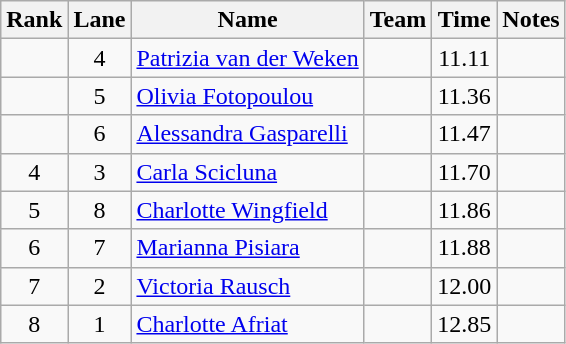<table class="wikitable sortable" style="text-align:center">
<tr>
<th>Rank</th>
<th>Lane</th>
<th>Name</th>
<th>Team</th>
<th>Time</th>
<th>Notes</th>
</tr>
<tr>
<td></td>
<td>4</td>
<td align="left"><a href='#'>Patrizia van der Weken</a></td>
<td align=left></td>
<td>11.11</td>
<td></td>
</tr>
<tr>
<td></td>
<td>5</td>
<td align="left"><a href='#'>Olivia Fotopoulou</a></td>
<td align=left></td>
<td>11.36</td>
<td></td>
</tr>
<tr>
<td></td>
<td>6</td>
<td align="left"><a href='#'>Alessandra Gasparelli</a></td>
<td align=left></td>
<td>11.47</td>
<td></td>
</tr>
<tr>
<td>4</td>
<td>3</td>
<td align="left"><a href='#'>Carla Scicluna</a></td>
<td align=left></td>
<td>11.70</td>
<td></td>
</tr>
<tr>
<td>5</td>
<td>8</td>
<td align="left"><a href='#'>Charlotte Wingfield</a></td>
<td align=left></td>
<td>11.86</td>
<td></td>
</tr>
<tr>
<td>6</td>
<td>7</td>
<td align="left"><a href='#'>Marianna Pisiara</a></td>
<td align=left></td>
<td>11.88</td>
<td></td>
</tr>
<tr>
<td>7</td>
<td>2</td>
<td align="left"><a href='#'>Victoria Rausch</a></td>
<td align=left></td>
<td>12.00</td>
<td></td>
</tr>
<tr>
<td>8</td>
<td>1</td>
<td align="left"><a href='#'>Charlotte Afriat</a></td>
<td align=left></td>
<td>12.85</td>
<td></td>
</tr>
</table>
